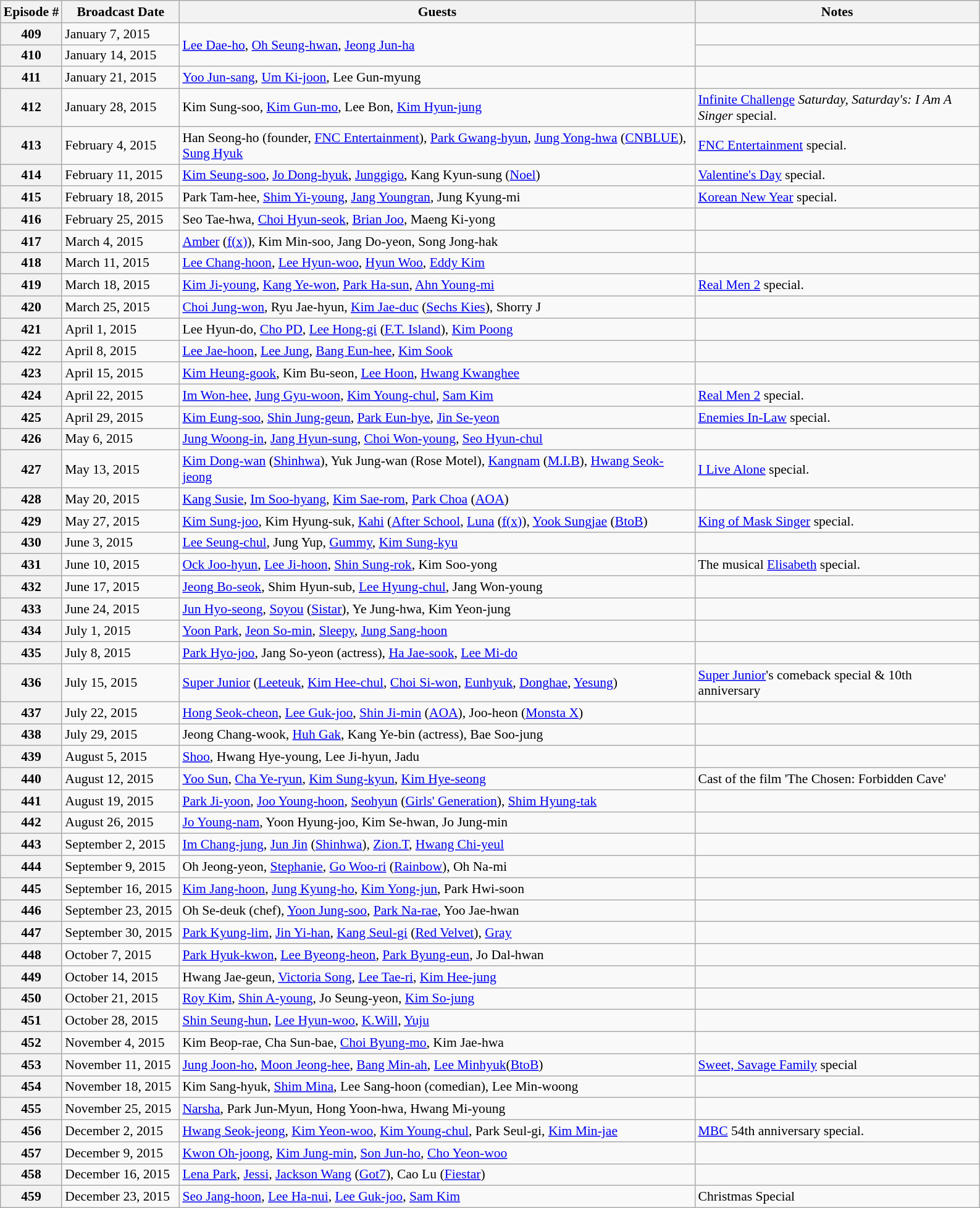<table class="wikitable" style="font-size: 90%;">
<tr>
<th>Episode #</th>
<th width=120>Broadcast Date</th>
<th width=550>Guests</th>
<th width=300>Notes</th>
</tr>
<tr>
<th>409</th>
<td>January 7, 2015</td>
<td rowspan=2><a href='#'>Lee Dae-ho</a>, <a href='#'>Oh Seung-hwan</a>, <a href='#'>Jeong Jun-ha</a></td>
<td></td>
</tr>
<tr>
<th>410</th>
<td>January 14, 2015</td>
<td></td>
</tr>
<tr>
<th>411</th>
<td>January 21, 2015</td>
<td><a href='#'>Yoo Jun-sang</a>, <a href='#'>Um Ki-joon</a>, Lee Gun-myung</td>
<td></td>
</tr>
<tr>
<th>412</th>
<td>January 28, 2015</td>
<td>Kim Sung-soo, <a href='#'>Kim Gun-mo</a>, Lee Bon, <a href='#'>Kim Hyun-jung</a></td>
<td><a href='#'>Infinite Challenge</a> <em>Saturday, Saturday's: I Am A Singer</em> special.</td>
</tr>
<tr>
<th>413</th>
<td>February 4, 2015</td>
<td>Han Seong-ho (founder, <a href='#'>FNC Entertainment</a>), <a href='#'>Park Gwang-hyun</a>, <a href='#'>Jung Yong-hwa</a> (<a href='#'>CNBLUE</a>), <a href='#'>Sung Hyuk</a></td>
<td><a href='#'>FNC Entertainment</a> special.</td>
</tr>
<tr>
<th>414</th>
<td>February 11, 2015</td>
<td><a href='#'>Kim Seung-soo</a>, <a href='#'>Jo Dong-hyuk</a>, <a href='#'>Junggigo</a>, Kang Kyun-sung (<a href='#'>Noel</a>)</td>
<td><a href='#'>Valentine's Day</a> special.</td>
</tr>
<tr>
<th>415</th>
<td>February 18, 2015</td>
<td>Park Tam-hee, <a href='#'>Shim Yi-young</a>, <a href='#'>Jang Youngran</a>, Jung Kyung-mi</td>
<td><a href='#'>Korean New Year</a> special.</td>
</tr>
<tr>
<th>416</th>
<td>February 25, 2015</td>
<td>Seo Tae-hwa, <a href='#'>Choi Hyun-seok</a>, <a href='#'>Brian Joo</a>, Maeng Ki-yong</td>
<td></td>
</tr>
<tr>
<th>417</th>
<td>March 4, 2015</td>
<td><a href='#'>Amber</a> (<a href='#'>f(x)</a>), Kim Min-soo, Jang Do-yeon, Song Jong-hak</td>
<td></td>
</tr>
<tr>
<th>418</th>
<td>March 11, 2015</td>
<td><a href='#'>Lee Chang-hoon</a>, <a href='#'>Lee Hyun-woo</a>, <a href='#'>Hyun Woo</a>, <a href='#'>Eddy Kim</a></td>
<td></td>
</tr>
<tr>
<th>419</th>
<td>March 18, 2015</td>
<td><a href='#'>Kim Ji-young</a>, <a href='#'>Kang Ye-won</a>, <a href='#'>Park Ha-sun</a>, <a href='#'>Ahn Young-mi</a></td>
<td><a href='#'>Real Men 2</a> special.</td>
</tr>
<tr>
<th>420</th>
<td>March 25, 2015</td>
<td><a href='#'>Choi Jung-won</a>, Ryu Jae-hyun, <a href='#'>Kim Jae-duc</a> (<a href='#'>Sechs Kies</a>), Shorry J</td>
<td></td>
</tr>
<tr>
<th>421</th>
<td>April 1, 2015</td>
<td>Lee Hyun-do, <a href='#'>Cho PD</a>, <a href='#'>Lee Hong-gi</a> (<a href='#'>F.T. Island</a>), <a href='#'>Kim Poong</a></td>
<td></td>
</tr>
<tr>
<th>422</th>
<td>April 8, 2015</td>
<td><a href='#'>Lee Jae-hoon</a>, <a href='#'>Lee Jung</a>, <a href='#'>Bang Eun-hee</a>, <a href='#'>Kim Sook</a></td>
<td></td>
</tr>
<tr>
<th>423</th>
<td>April 15, 2015</td>
<td><a href='#'>Kim Heung-gook</a>, Kim Bu-seon, <a href='#'>Lee Hoon</a>, <a href='#'>Hwang Kwanghee</a></td>
<td></td>
</tr>
<tr>
<th>424</th>
<td>April 22, 2015</td>
<td><a href='#'>Im Won-hee</a>, <a href='#'>Jung Gyu-woon</a>, <a href='#'>Kim Young-chul</a>, <a href='#'>Sam Kim</a></td>
<td><a href='#'>Real Men 2</a> special.</td>
</tr>
<tr>
<th>425</th>
<td>April 29, 2015</td>
<td><a href='#'>Kim Eung-soo</a>, <a href='#'>Shin Jung-geun</a>, <a href='#'>Park Eun-hye</a>, <a href='#'>Jin Se-yeon</a></td>
<td><a href='#'>Enemies In-Law</a> special.</td>
</tr>
<tr>
<th>426</th>
<td>May 6, 2015</td>
<td><a href='#'>Jung Woong-in</a>, <a href='#'>Jang Hyun-sung</a>, <a href='#'>Choi Won-young</a>, <a href='#'>Seo Hyun-chul</a></td>
<td></td>
</tr>
<tr>
<th>427</th>
<td>May 13, 2015</td>
<td><a href='#'>Kim Dong-wan</a> (<a href='#'>Shinhwa</a>), Yuk Jung-wan (Rose Motel), <a href='#'>Kangnam</a> (<a href='#'>M.I.B</a>), <a href='#'>Hwang Seok-jeong</a></td>
<td><a href='#'>I Live Alone</a> special.</td>
</tr>
<tr>
<th>428</th>
<td>May 20, 2015</td>
<td><a href='#'>Kang Susie</a>, <a href='#'>Im Soo-hyang</a>, <a href='#'>Kim Sae-rom</a>, <a href='#'>Park Choa</a> (<a href='#'>AOA</a>)</td>
<td></td>
</tr>
<tr>
<th>429</th>
<td>May 27, 2015</td>
<td><a href='#'>Kim Sung-joo</a>, Kim Hyung-suk, <a href='#'>Kahi</a> (<a href='#'>After School</a>, <a href='#'>Luna</a> (<a href='#'>f(x)</a>), <a href='#'>Yook Sungjae</a> (<a href='#'>BtoB</a>)</td>
<td><a href='#'>King of Mask Singer</a> special.</td>
</tr>
<tr>
<th>430</th>
<td>June 3, 2015</td>
<td><a href='#'>Lee Seung-chul</a>, Jung Yup, <a href='#'>Gummy</a>, <a href='#'>Kim Sung-kyu</a></td>
<td></td>
</tr>
<tr>
<th>431</th>
<td>June 10, 2015</td>
<td><a href='#'>Ock Joo-hyun</a>, <a href='#'>Lee Ji-hoon</a>, <a href='#'>Shin Sung-rok</a>, Kim Soo-yong</td>
<td>The musical <a href='#'>Elisabeth</a> special.</td>
</tr>
<tr>
<th>432</th>
<td>June 17, 2015</td>
<td><a href='#'>Jeong Bo-seok</a>, Shim Hyun-sub, <a href='#'>Lee Hyung-chul</a>, Jang Won-young</td>
<td></td>
</tr>
<tr>
<th>433</th>
<td>June 24, 2015</td>
<td><a href='#'>Jun Hyo-seong</a>, <a href='#'>Soyou</a> (<a href='#'>Sistar</a>), Ye Jung-hwa, Kim Yeon-jung</td>
<td></td>
</tr>
<tr>
<th>434</th>
<td>July 1, 2015</td>
<td><a href='#'>Yoon Park</a>, <a href='#'>Jeon So-min</a>, <a href='#'>Sleepy</a>, <a href='#'>Jung Sang-hoon</a></td>
<td></td>
</tr>
<tr>
<th>435</th>
<td>July 8, 2015</td>
<td><a href='#'>Park Hyo-joo</a>, Jang So-yeon (actress), <a href='#'>Ha Jae-sook</a>, <a href='#'>Lee Mi-do</a></td>
<td></td>
</tr>
<tr>
<th>436</th>
<td>July 15, 2015</td>
<td><a href='#'>Super Junior</a> (<a href='#'>Leeteuk</a>, <a href='#'>Kim Hee-chul</a>, <a href='#'>Choi Si-won</a>, <a href='#'>Eunhyuk</a>, <a href='#'>Donghae</a>, <a href='#'>Yesung</a>)</td>
<td><a href='#'>Super Junior</a>'s comeback special & 10th anniversary</td>
</tr>
<tr>
<th>437</th>
<td>July 22, 2015</td>
<td><a href='#'>Hong Seok-cheon</a>, <a href='#'>Lee Guk-joo</a>, <a href='#'>Shin Ji-min</a> (<a href='#'>AOA</a>), Joo-heon (<a href='#'>Monsta X</a>)</td>
<td></td>
</tr>
<tr>
<th>438</th>
<td>July 29, 2015</td>
<td>Jeong Chang-wook, <a href='#'>Huh Gak</a>, Kang Ye-bin (actress), Bae Soo-jung</td>
<td></td>
</tr>
<tr>
<th>439</th>
<td>August 5, 2015</td>
<td><a href='#'>Shoo</a>, Hwang Hye-young, Lee Ji-hyun, Jadu</td>
<td></td>
</tr>
<tr>
<th>440</th>
<td>August 12, 2015</td>
<td><a href='#'>Yoo Sun</a>, <a href='#'>Cha Ye-ryun</a>, <a href='#'>Kim Sung-kyun</a>, <a href='#'>Kim Hye-seong</a></td>
<td>Cast of the film 'The Chosen: Forbidden Cave'</td>
</tr>
<tr>
<th>441</th>
<td>August 19, 2015</td>
<td><a href='#'>Park Ji-yoon</a>, <a href='#'>Joo Young-hoon</a>, <a href='#'>Seohyun</a> (<a href='#'>Girls' Generation</a>), <a href='#'>Shim Hyung-tak</a></td>
<td></td>
</tr>
<tr>
<th>442</th>
<td>August 26, 2015</td>
<td><a href='#'>Jo Young-nam</a>, Yoon Hyung-joo, Kim Se-hwan, Jo Jung-min</td>
<td></td>
</tr>
<tr>
<th>443</th>
<td>September 2, 2015</td>
<td><a href='#'>Im Chang-jung</a>, <a href='#'>Jun Jin</a> (<a href='#'>Shinhwa</a>), <a href='#'>Zion.T</a>, <a href='#'>Hwang Chi-yeul</a></td>
<td></td>
</tr>
<tr>
<th>444</th>
<td>September 9, 2015</td>
<td>Oh Jeong-yeon, <a href='#'>Stephanie</a>, <a href='#'>Go Woo-ri</a> (<a href='#'>Rainbow</a>), Oh Na-mi</td>
<td></td>
</tr>
<tr>
<th>445</th>
<td>September 16, 2015</td>
<td><a href='#'>Kim Jang-hoon</a>, <a href='#'>Jung Kyung-ho</a>, <a href='#'>Kim Yong-jun</a>, Park Hwi-soon</td>
<td></td>
</tr>
<tr>
<th>446</th>
<td>September 23, 2015</td>
<td>Oh Se-deuk (chef), <a href='#'>Yoon Jung-soo</a>, <a href='#'>Park Na-rae</a>, Yoo Jae-hwan</td>
<td></td>
</tr>
<tr>
<th>447</th>
<td>September 30, 2015</td>
<td><a href='#'>Park Kyung-lim</a>, <a href='#'>Jin Yi-han</a>, <a href='#'>Kang Seul-gi</a> (<a href='#'>Red Velvet</a>), <a href='#'>Gray</a></td>
<td></td>
</tr>
<tr>
<th>448</th>
<td>October 7, 2015</td>
<td><a href='#'>Park Hyuk-kwon</a>, <a href='#'>Lee Byeong-heon</a>, <a href='#'>Park Byung-eun</a>, Jo Dal-hwan</td>
<td></td>
</tr>
<tr>
<th>449</th>
<td>October 14, 2015</td>
<td>Hwang Jae-geun, <a href='#'>Victoria Song</a>, <a href='#'>Lee Tae-ri</a>, <a href='#'>Kim Hee-jung</a></td>
<td></td>
</tr>
<tr>
<th>450</th>
<td>October 21, 2015</td>
<td><a href='#'>Roy Kim</a>, <a href='#'>Shin A-young</a>, Jo Seung-yeon, <a href='#'>Kim So-jung</a></td>
<td></td>
</tr>
<tr>
<th>451</th>
<td>October 28, 2015</td>
<td><a href='#'>Shin Seung-hun</a>, <a href='#'>Lee Hyun-woo</a>, <a href='#'>K.Will</a>, <a href='#'>Yuju</a></td>
<td></td>
</tr>
<tr>
<th>452</th>
<td>November 4, 2015</td>
<td>Kim Beop-rae, Cha Sun-bae, <a href='#'>Choi Byung-mo</a>, Kim Jae-hwa</td>
<td></td>
</tr>
<tr>
<th>453</th>
<td>November 11, 2015</td>
<td><a href='#'>Jung Joon-ho</a>, <a href='#'>Moon Jeong-hee</a>, <a href='#'>Bang Min-ah</a>, <a href='#'>Lee Minhyuk</a>(<a href='#'>BtoB</a>)</td>
<td><a href='#'>Sweet, Savage Family</a> special</td>
</tr>
<tr>
<th>454</th>
<td>November 18, 2015</td>
<td>Kim Sang-hyuk, <a href='#'>Shim Mina</a>, Lee Sang-hoon (comedian), Lee Min-woong</td>
<td></td>
</tr>
<tr>
<th>455</th>
<td>November 25, 2015</td>
<td><a href='#'>Narsha</a>, Park Jun-Myun, Hong Yoon-hwa, Hwang Mi-young</td>
<td></td>
</tr>
<tr>
<th>456</th>
<td>December 2, 2015</td>
<td><a href='#'>Hwang Seok-jeong</a>, <a href='#'>Kim Yeon-woo</a>, <a href='#'>Kim Young-chul</a>, Park Seul-gi, <a href='#'>Kim Min-jae</a></td>
<td><a href='#'>MBC</a> 54th anniversary special.</td>
</tr>
<tr>
<th>457</th>
<td>December 9, 2015</td>
<td><a href='#'>Kwon Oh-joong</a>, <a href='#'>Kim Jung-min</a>, <a href='#'>Son Jun-ho</a>, <a href='#'>Cho Yeon-woo</a></td>
<td></td>
</tr>
<tr>
<th>458</th>
<td>December 16, 2015</td>
<td><a href='#'>Lena Park</a>, <a href='#'>Jessi</a>, <a href='#'>Jackson Wang</a> (<a href='#'>Got7</a>), Cao Lu (<a href='#'>Fiestar</a>)</td>
<td></td>
</tr>
<tr>
<th>459</th>
<td>December 23, 2015</td>
<td><a href='#'>Seo Jang-hoon</a>, <a href='#'>Lee Ha-nui</a>, <a href='#'>Lee Guk-joo</a>, <a href='#'>Sam Kim</a></td>
<td>Christmas Special</td>
</tr>
</table>
